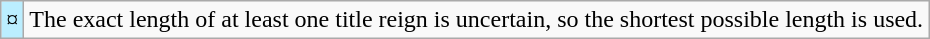<table class="wikitable">
<tr>
<td style="background-color:#bbeeff;width:3m;">¤</td>
<td>The exact length of at least one title reign is uncertain, so the shortest possible length is used.</td>
</tr>
</table>
